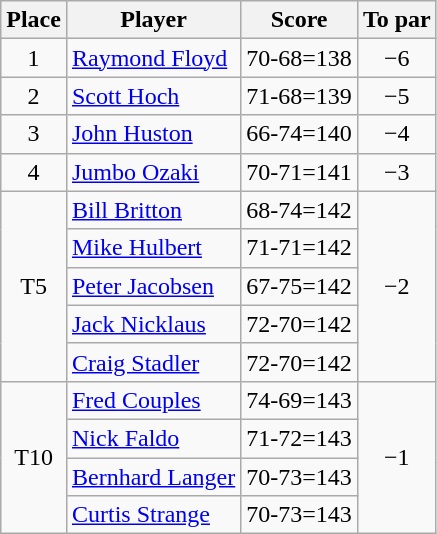<table class="wikitable">
<tr>
<th>Place</th>
<th>Player</th>
<th>Score</th>
<th>To par</th>
</tr>
<tr>
<td align="center">1</td>
<td> <a href='#'>Raymond Floyd</a></td>
<td>70-68=138</td>
<td align="center">−6</td>
</tr>
<tr>
<td align="center">2</td>
<td> <a href='#'>Scott Hoch</a></td>
<td>71-68=139</td>
<td align="center">−5</td>
</tr>
<tr>
<td align="center">3</td>
<td> <a href='#'>John Huston</a></td>
<td>66-74=140</td>
<td align="center">−4</td>
</tr>
<tr>
<td align="center">4</td>
<td> <a href='#'>Jumbo Ozaki</a></td>
<td>70-71=141</td>
<td align="center">−3</td>
</tr>
<tr>
<td rowspan=5 align="center">T5</td>
<td> <a href='#'>Bill Britton</a></td>
<td>68-74=142</td>
<td rowspan=5 align="center">−2</td>
</tr>
<tr>
<td> <a href='#'>Mike Hulbert</a></td>
<td>71-71=142</td>
</tr>
<tr>
<td> <a href='#'>Peter Jacobsen</a></td>
<td>67-75=142</td>
</tr>
<tr>
<td> <a href='#'>Jack Nicklaus</a></td>
<td>72-70=142</td>
</tr>
<tr>
<td> <a href='#'>Craig Stadler</a></td>
<td>72-70=142</td>
</tr>
<tr>
<td rowspan=4 align="center">T10</td>
<td> <a href='#'>Fred Couples</a></td>
<td>74-69=143</td>
<td rowspan=4 align="center">−1</td>
</tr>
<tr>
<td> <a href='#'>Nick Faldo</a></td>
<td>71-72=143</td>
</tr>
<tr>
<td> <a href='#'>Bernhard Langer</a></td>
<td>70-73=143</td>
</tr>
<tr>
<td> <a href='#'>Curtis Strange</a></td>
<td>70-73=143</td>
</tr>
</table>
